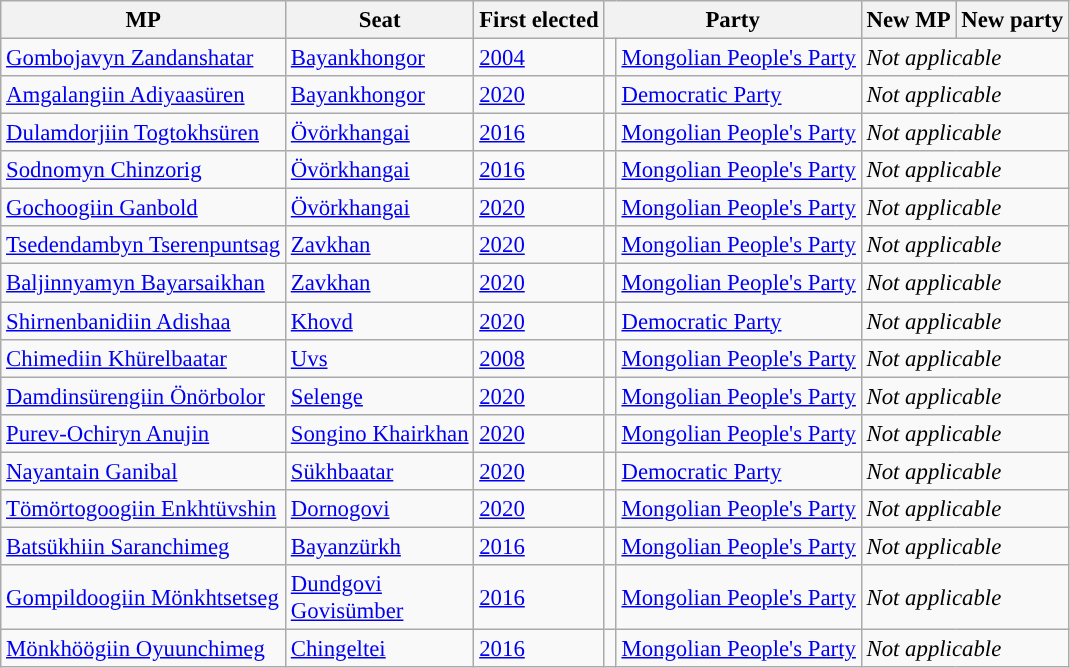<table class="wikitable sortable" style="font-size:95%">
<tr>
<th>MP</th>
<th>Seat</th>
<th>First elected</th>
<th colspan="2">Party</th>
<th>New MP</th>
<th colspan="2">New party</th>
</tr>
<tr>
<td><a href='#'>Gombojavyn Zandanshatar</a></td>
<td><a href='#'>Bayankhongor</a></td>
<td><a href='#'>2004</a></td>
<td width="1"></td>
<td><a href='#'>Mongolian People's Party</a></td>
<td colspan="3" !><em>Not applicable</em></td>
</tr>
<tr>
<td><a href='#'>Amgalangiin Adiyaasüren</a></td>
<td><a href='#'>Bayankhongor</a></td>
<td><a href='#'>2020</a></td>
<td width="1"></td>
<td><a href='#'>Democratic Party</a></td>
<td colspan="3" !><em>Not applicable</em></td>
</tr>
<tr>
<td><a href='#'>Dulamdorjiin Togtokhsüren</a></td>
<td><a href='#'>Övörkhangai</a></td>
<td><a href='#'>2016</a></td>
<td width="1"></td>
<td><a href='#'>Mongolian People's Party</a></td>
<td colspan="3" !><em>Not applicable</em></td>
</tr>
<tr>
<td><a href='#'>Sodnomyn Chinzorig</a></td>
<td><a href='#'>Övörkhangai</a></td>
<td><a href='#'>2016</a></td>
<td width="1"></td>
<td><a href='#'>Mongolian People's Party</a></td>
<td colspan="3" !><em>Not applicable</em></td>
</tr>
<tr>
<td><a href='#'>Gochoogiin Ganbold</a></td>
<td><a href='#'>Övörkhangai</a></td>
<td><a href='#'>2020</a></td>
<td width="1"></td>
<td><a href='#'>Mongolian People's Party</a></td>
<td colspan="3" !><em>Not applicable</em></td>
</tr>
<tr>
<td><a href='#'>Tsedendambyn Tserenpuntsag</a></td>
<td><a href='#'>Zavkhan</a></td>
<td><a href='#'>2020</a></td>
<td width="1"></td>
<td><a href='#'>Mongolian People's Party</a></td>
<td colspan="3" !><em>Not applicable</em></td>
</tr>
<tr>
<td><a href='#'>Baljinnyamyn Bayarsaikhan</a></td>
<td><a href='#'>Zavkhan</a></td>
<td><a href='#'>2020</a></td>
<td width="1"></td>
<td><a href='#'>Mongolian People's Party</a></td>
<td colspan="3" !><em>Not applicable</em></td>
</tr>
<tr>
<td><a href='#'>Shirnenbanidiin Adishaa</a></td>
<td><a href='#'>Khovd</a></td>
<td><a href='#'>2020</a></td>
<td width="1"></td>
<td><a href='#'>Democratic Party</a></td>
<td colspan="3" !><em>Not applicable</em></td>
</tr>
<tr>
<td><a href='#'>Chimediin Khürelbaatar</a></td>
<td><a href='#'>Uvs</a></td>
<td><a href='#'>2008</a></td>
<td width="1"></td>
<td><a href='#'>Mongolian People's Party</a></td>
<td colspan="3" !><em>Not applicable</em></td>
</tr>
<tr>
<td><a href='#'>Damdinsürengiin Önörbolor</a></td>
<td><a href='#'>Selenge</a></td>
<td><a href='#'>2020</a></td>
<td width="1"></td>
<td><a href='#'>Mongolian People's Party</a></td>
<td colspan="3" !><em>Not applicable</em></td>
</tr>
<tr>
<td><a href='#'>Purev-Ochiryn Anujin</a></td>
<td><a href='#'>Songino Khairkhan</a></td>
<td><a href='#'>2020</a></td>
<td width="1"></td>
<td><a href='#'>Mongolian People's Party</a></td>
<td colspan="3" !><em>Not applicable</em></td>
</tr>
<tr>
<td><a href='#'>Nayantain Ganibal</a></td>
<td><a href='#'>Sükhbaatar</a></td>
<td><a href='#'>2020</a></td>
<td width="1"></td>
<td><a href='#'>Democratic Party</a></td>
<td colspan="3" !><em>Not applicable</em></td>
</tr>
<tr>
<td><a href='#'>Tömörtogoogiin Enkhtüvshin</a></td>
<td><a href='#'>Dornogovi</a></td>
<td><a href='#'>2020</a></td>
<td width="1"></td>
<td><a href='#'>Mongolian People's Party</a></td>
<td colspan="3" !><em>Not applicable</em></td>
</tr>
<tr>
<td><a href='#'>Batsükhiin Saranchimeg</a></td>
<td><a href='#'>Bayanzürkh</a></td>
<td><a href='#'>2016</a></td>
<td width="1"></td>
<td><a href='#'>Mongolian People's Party</a></td>
<td colspan="3" !><em>Not applicable</em></td>
</tr>
<tr>
<td><a href='#'>Gompildoogiin Mönkhtsetseg</a></td>
<td><a href='#'>Dundgovi</a><br><a href='#'>Govisümber</a></td>
<td><a href='#'>2016</a></td>
<td width="1"></td>
<td><a href='#'>Mongolian People's Party</a></td>
<td colspan="3" !><em>Not applicable</em></td>
</tr>
<tr>
<td><a href='#'>Mönkhöögiin Oyuunchimeg</a></td>
<td><a href='#'>Chingeltei</a></td>
<td><a href='#'>2016</a></td>
<td width="1"></td>
<td><a href='#'>Mongolian People's Party</a></td>
<td colspan="3" !><em>Not applicable</em></td>
</tr>
</table>
